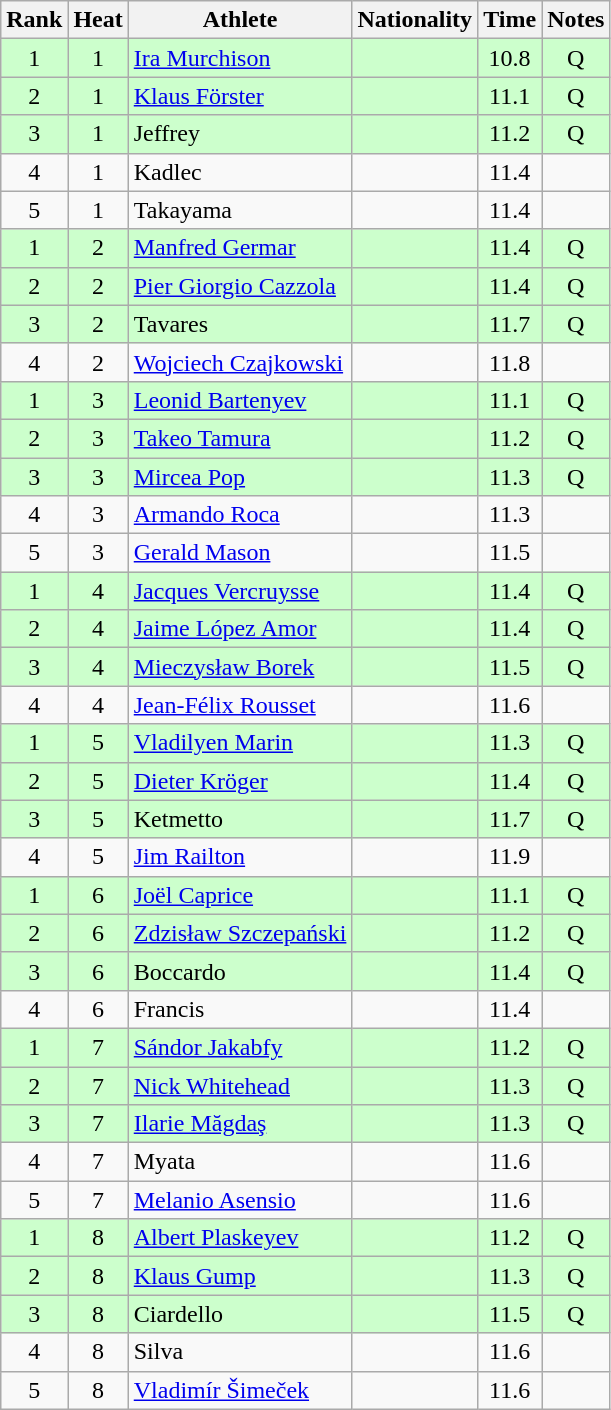<table class="wikitable sortable" style="text-align:center">
<tr>
<th>Rank</th>
<th>Heat</th>
<th>Athlete</th>
<th>Nationality</th>
<th>Time</th>
<th>Notes</th>
</tr>
<tr bgcolor=ccffcc>
<td>1</td>
<td>1</td>
<td align=left><a href='#'>Ira Murchison</a></td>
<td align=left></td>
<td>10.8</td>
<td>Q</td>
</tr>
<tr bgcolor=ccffcc>
<td>2</td>
<td>1</td>
<td align=left><a href='#'>Klaus Förster</a></td>
<td align=left></td>
<td>11.1</td>
<td>Q</td>
</tr>
<tr bgcolor=ccffcc>
<td>3</td>
<td>1</td>
<td align=left>Jeffrey</td>
<td align=left></td>
<td>11.2</td>
<td>Q</td>
</tr>
<tr>
<td>4</td>
<td>1</td>
<td align=left>Kadlec</td>
<td align=left></td>
<td>11.4</td>
<td></td>
</tr>
<tr>
<td>5</td>
<td>1</td>
<td align=left>Takayama</td>
<td align=left></td>
<td>11.4</td>
<td></td>
</tr>
<tr bgcolor=ccffcc>
<td>1</td>
<td>2</td>
<td align=left><a href='#'>Manfred Germar</a></td>
<td align=left></td>
<td>11.4</td>
<td>Q</td>
</tr>
<tr bgcolor=ccffcc>
<td>2</td>
<td>2</td>
<td align=left><a href='#'>Pier Giorgio Cazzola</a></td>
<td align=left></td>
<td>11.4</td>
<td>Q</td>
</tr>
<tr bgcolor=ccffcc>
<td>3</td>
<td>2</td>
<td align=left>Tavares</td>
<td align=left></td>
<td>11.7</td>
<td>Q</td>
</tr>
<tr>
<td>4</td>
<td>2</td>
<td align=left><a href='#'>Wojciech Czajkowski</a></td>
<td align=left></td>
<td>11.8</td>
<td></td>
</tr>
<tr bgcolor=ccffcc>
<td>1</td>
<td>3</td>
<td align=left><a href='#'>Leonid Bartenyev</a></td>
<td align=left></td>
<td>11.1</td>
<td>Q</td>
</tr>
<tr bgcolor=ccffcc>
<td>2</td>
<td>3</td>
<td align=left><a href='#'>Takeo Tamura</a></td>
<td align=left></td>
<td>11.2</td>
<td>Q</td>
</tr>
<tr bgcolor=ccffcc>
<td>3</td>
<td>3</td>
<td align=left><a href='#'>Mircea Pop</a></td>
<td align=left></td>
<td>11.3</td>
<td>Q</td>
</tr>
<tr>
<td>4</td>
<td>3</td>
<td align=left><a href='#'>Armando Roca</a></td>
<td align=left></td>
<td>11.3</td>
<td></td>
</tr>
<tr>
<td>5</td>
<td>3</td>
<td align=left><a href='#'>Gerald Mason</a></td>
<td align=left></td>
<td>11.5</td>
<td></td>
</tr>
<tr bgcolor=ccffcc>
<td>1</td>
<td>4</td>
<td align=left><a href='#'>Jacques Vercruysse</a></td>
<td align=left></td>
<td>11.4</td>
<td>Q</td>
</tr>
<tr bgcolor=ccffcc>
<td>2</td>
<td>4</td>
<td align=left><a href='#'>Jaime López Amor</a></td>
<td align=left></td>
<td>11.4</td>
<td>Q</td>
</tr>
<tr bgcolor=ccffcc>
<td>3</td>
<td>4</td>
<td align=left><a href='#'>Mieczysław Borek</a></td>
<td align=left></td>
<td>11.5</td>
<td>Q</td>
</tr>
<tr>
<td>4</td>
<td>4</td>
<td align=left><a href='#'>Jean-Félix Rousset</a></td>
<td align=left></td>
<td>11.6</td>
<td></td>
</tr>
<tr bgcolor=ccffcc>
<td>1</td>
<td>5</td>
<td align=left><a href='#'>Vladilyen Marin</a></td>
<td align=left></td>
<td>11.3</td>
<td>Q</td>
</tr>
<tr bgcolor=ccffcc>
<td>2</td>
<td>5</td>
<td align=left><a href='#'>Dieter Kröger</a></td>
<td align=left></td>
<td>11.4</td>
<td>Q</td>
</tr>
<tr bgcolor=ccffcc>
<td>3</td>
<td>5</td>
<td align=left>Ketmetto</td>
<td align=left></td>
<td>11.7</td>
<td>Q</td>
</tr>
<tr>
<td>4</td>
<td>5</td>
<td align=left><a href='#'>Jim Railton</a></td>
<td align=left></td>
<td>11.9</td>
<td></td>
</tr>
<tr bgcolor=ccffcc>
<td>1</td>
<td>6</td>
<td align=left><a href='#'>Joël Caprice</a></td>
<td align=left></td>
<td>11.1</td>
<td>Q</td>
</tr>
<tr bgcolor=ccffcc>
<td>2</td>
<td>6</td>
<td align=left><a href='#'>Zdzisław Szczepański</a></td>
<td align=left></td>
<td>11.2</td>
<td>Q</td>
</tr>
<tr bgcolor=ccffcc>
<td>3</td>
<td>6</td>
<td align=left>Boccardo</td>
<td align=left></td>
<td>11.4</td>
<td>Q</td>
</tr>
<tr>
<td>4</td>
<td>6</td>
<td align=left>Francis</td>
<td align=left></td>
<td>11.4</td>
<td></td>
</tr>
<tr bgcolor=ccffcc>
<td>1</td>
<td>7</td>
<td align=left><a href='#'>Sándor Jakabfy</a></td>
<td align=left></td>
<td>11.2</td>
<td>Q</td>
</tr>
<tr bgcolor=ccffcc>
<td>2</td>
<td>7</td>
<td align=left><a href='#'>Nick Whitehead</a></td>
<td align=left></td>
<td>11.3</td>
<td>Q</td>
</tr>
<tr bgcolor=ccffcc>
<td>3</td>
<td>7</td>
<td align=left><a href='#'>Ilarie Măgdaş</a></td>
<td align=left></td>
<td>11.3</td>
<td>Q</td>
</tr>
<tr>
<td>4</td>
<td>7</td>
<td align=left>Myata</td>
<td align=left></td>
<td>11.6</td>
<td></td>
</tr>
<tr>
<td>5</td>
<td>7</td>
<td align=left><a href='#'>Melanio Asensio</a></td>
<td align=left></td>
<td>11.6</td>
<td></td>
</tr>
<tr bgcolor=ccffcc>
<td>1</td>
<td>8</td>
<td align=left><a href='#'>Albert Plaskeyev</a></td>
<td align=left></td>
<td>11.2</td>
<td>Q</td>
</tr>
<tr bgcolor=ccffcc>
<td>2</td>
<td>8</td>
<td align=left><a href='#'>Klaus Gump</a></td>
<td align=left></td>
<td>11.3</td>
<td>Q</td>
</tr>
<tr bgcolor=ccffcc>
<td>3</td>
<td>8</td>
<td align=left>Ciardello</td>
<td align=left></td>
<td>11.5</td>
<td>Q</td>
</tr>
<tr>
<td>4</td>
<td>8</td>
<td align=left>Silva</td>
<td align=left></td>
<td>11.6</td>
<td></td>
</tr>
<tr>
<td>5</td>
<td>8</td>
<td align=left><a href='#'>Vladimír Šimeček</a></td>
<td align=left></td>
<td>11.6</td>
<td></td>
</tr>
</table>
